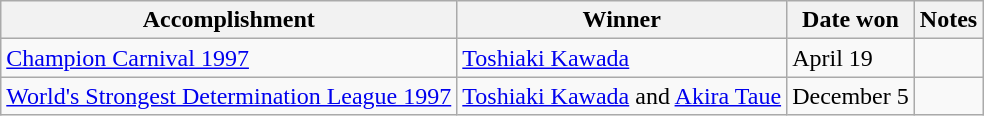<table class="wikitable">
<tr>
<th>Accomplishment</th>
<th>Winner</th>
<th>Date won</th>
<th>Notes</th>
</tr>
<tr>
<td><a href='#'>Champion Carnival 1997</a></td>
<td><a href='#'>Toshiaki Kawada</a></td>
<td>April 19</td>
<td></td>
</tr>
<tr>
<td><a href='#'>World's Strongest Determination League 1997</a></td>
<td><a href='#'>Toshiaki Kawada</a> and <a href='#'>Akira Taue</a></td>
<td>December 5</td>
<td></td>
</tr>
</table>
